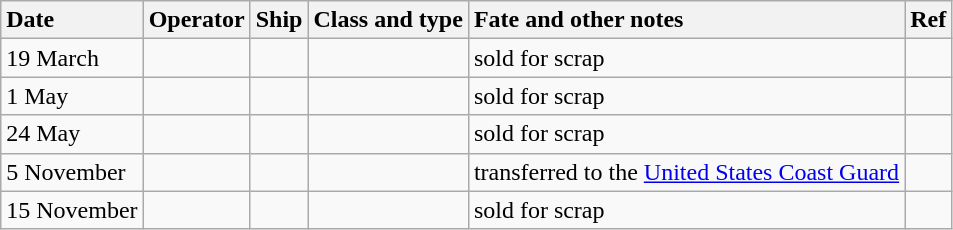<table class="wikitable nowraplinks sortable">
<tr>
<th style="text-align: left;">Date</th>
<th style="text-align: left;">Operator</th>
<th style="text-align: left;">Ship</th>
<th style="text-align: left;">Class and type</th>
<th style="text-align: left;">Fate and other notes</th>
<th style="text-align: left;">Ref</th>
</tr>
<tr>
<td>19 March</td>
<td></td>
<td><strong></strong></td>
<td></td>
<td>sold for scrap</td>
<td></td>
</tr>
<tr>
<td>1 May</td>
<td></td>
<td><strong></strong></td>
<td></td>
<td>sold for scrap</td>
<td></td>
</tr>
<tr>
<td>24 May</td>
<td></td>
<td><strong></strong></td>
<td></td>
<td>sold for scrap</td>
<td></td>
</tr>
<tr>
<td>5 November</td>
<td></td>
<td><strong></strong></td>
<td></td>
<td>transferred to the <a href='#'>United States Coast Guard</a></td>
<td></td>
</tr>
<tr>
<td>15 November</td>
<td></td>
<td><strong></strong></td>
<td></td>
<td>sold for scrap</td>
<td></td>
</tr>
</table>
